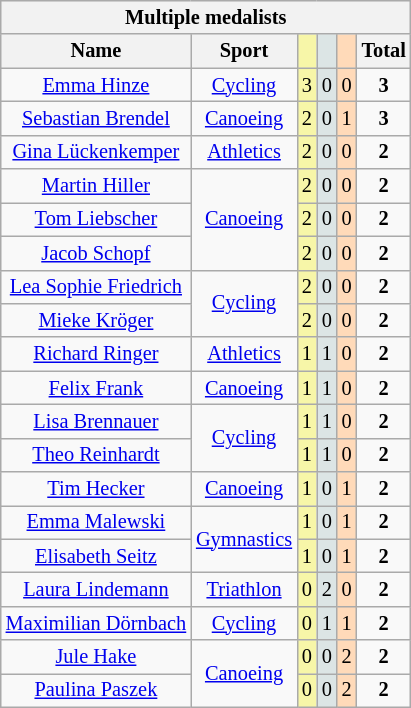<table class="wikitable" style="font-size:85%;">
<tr style="background:#efefef;">
<th colspan=7>Multiple medalists</th>
</tr>
<tr align=center>
<th>Name</th>
<th>Sport</th>
<td style="background:#f7f6a8;"></td>
<td style="background:#dce5e5;"></td>
<td style="background:#ffdab9;"></td>
<th>Total</th>
</tr>
<tr align=center>
<td><a href='#'>Emma Hinze</a></td>
<td><a href='#'>Cycling</a></td>
<td style="background:#f7f6a8;">3</td>
<td style="background:#dce5e5;">0</td>
<td style="background:#ffdab9;">0</td>
<td><strong>3</strong></td>
</tr>
<tr align=center>
<td><a href='#'>Sebastian Brendel</a></td>
<td><a href='#'>Canoeing</a></td>
<td style="background:#f7f6a8;">2</td>
<td style="background:#dce5e5;">0</td>
<td style="background:#ffdab9;">1</td>
<td><strong>3</strong></td>
</tr>
<tr align=center>
<td><a href='#'>Gina Lückenkemper</a></td>
<td><a href='#'>Athletics</a></td>
<td style="background:#f7f6a8;">2</td>
<td style="background:#dce5e5;">0</td>
<td style="background:#ffdab9;">0</td>
<td><strong>2</strong></td>
</tr>
<tr align=center>
<td><a href='#'>Martin Hiller</a></td>
<td rowspan=3><a href='#'>Canoeing</a></td>
<td style="background:#f7f6a8;">2</td>
<td style="background:#dce5e5;">0</td>
<td style="background:#ffdab9;">0</td>
<td><strong>2</strong></td>
</tr>
<tr align=center>
<td><a href='#'>Tom Liebscher</a></td>
<td style="background:#f7f6a8;">2</td>
<td style="background:#dce5e5;">0</td>
<td style="background:#ffdab9;">0</td>
<td><strong>2</strong></td>
</tr>
<tr align=center>
<td><a href='#'>Jacob Schopf</a></td>
<td style="background:#f7f6a8;">2</td>
<td style="background:#dce5e5;">0</td>
<td style="background:#ffdab9;">0</td>
<td><strong>2</strong></td>
</tr>
<tr align=center>
<td><a href='#'>Lea Sophie Friedrich</a></td>
<td rowspan=2><a href='#'>Cycling</a></td>
<td style="background:#f7f6a8;">2</td>
<td style="background:#dce5e5;">0</td>
<td style="background:#ffdab9;">0</td>
<td><strong>2</strong></td>
</tr>
<tr align=center>
<td><a href='#'>Mieke Kröger</a></td>
<td style="background:#f7f6a8;">2</td>
<td style="background:#dce5e5;">0</td>
<td style="background:#ffdab9;">0</td>
<td><strong>2</strong></td>
</tr>
<tr align=center>
<td><a href='#'>Richard Ringer</a></td>
<td><a href='#'>Athletics</a></td>
<td style="background:#f7f6a8;">1</td>
<td style="background:#dce5e5;">1</td>
<td style="background:#ffdab9;">0</td>
<td><strong>2</strong></td>
</tr>
<tr align=center>
<td><a href='#'>Felix Frank</a></td>
<td><a href='#'>Canoeing</a></td>
<td style="background:#f7f6a8;">1</td>
<td style="background:#dce5e5;">1</td>
<td style="background:#ffdab9;">0</td>
<td><strong>2</strong></td>
</tr>
<tr align=center>
<td><a href='#'>Lisa Brennauer</a></td>
<td rowspan=2><a href='#'>Cycling</a></td>
<td style="background:#f7f6a8;">1</td>
<td style="background:#dce5e5;">1</td>
<td style="background:#ffdab9;">0</td>
<td><strong>2</strong></td>
</tr>
<tr align=center>
<td><a href='#'>Theo Reinhardt</a></td>
<td style="background:#f7f6a8;">1</td>
<td style="background:#dce5e5;">1</td>
<td style="background:#ffdab9;">0</td>
<td><strong>2</strong></td>
</tr>
<tr align=center>
<td><a href='#'>Tim Hecker</a></td>
<td><a href='#'>Canoeing</a></td>
<td style="background:#f7f6a8;">1</td>
<td style="background:#dce5e5;">0</td>
<td style="background:#ffdab9;">1</td>
<td><strong>2</strong></td>
</tr>
<tr align=center>
<td><a href='#'>Emma Malewski</a></td>
<td rowspan=2><a href='#'>Gymnastics</a></td>
<td style="background:#f7f6a8;">1</td>
<td style="background:#dce5e5;">0</td>
<td style="background:#ffdab9;">1</td>
<td><strong>2</strong></td>
</tr>
<tr align=center>
<td><a href='#'>Elisabeth Seitz</a></td>
<td style="background:#f7f6a8;">1</td>
<td style="background:#dce5e5;">0</td>
<td style="background:#ffdab9;">1</td>
<td><strong>2</strong></td>
</tr>
<tr align=center>
<td><a href='#'>Laura Lindemann</a></td>
<td><a href='#'>Triathlon</a></td>
<td style="background:#f7f6a8;">0</td>
<td style="background:#dce5e5;">2</td>
<td style="background:#ffdab9;">0</td>
<td><strong>2</strong></td>
</tr>
<tr align=center>
<td><a href='#'>Maximilian Dörnbach</a></td>
<td><a href='#'>Cycling</a></td>
<td style="background:#f7f6a8;">0</td>
<td style="background:#dce5e5;">1</td>
<td style="background:#ffdab9;">1</td>
<td><strong>2</strong></td>
</tr>
<tr align=center>
<td><a href='#'>Jule Hake</a></td>
<td rowspan=2><a href='#'>Canoeing</a></td>
<td style="background:#f7f6a8;">0</td>
<td style="background:#dce5e5;">0</td>
<td style="background:#ffdab9;">2</td>
<td><strong>2</strong></td>
</tr>
<tr align=center>
<td><a href='#'>Paulina Paszek</a></td>
<td style="background:#f7f6a8;">0</td>
<td style="background:#dce5e5;">0</td>
<td style="background:#ffdab9;">2</td>
<td><strong>2</strong></td>
</tr>
</table>
